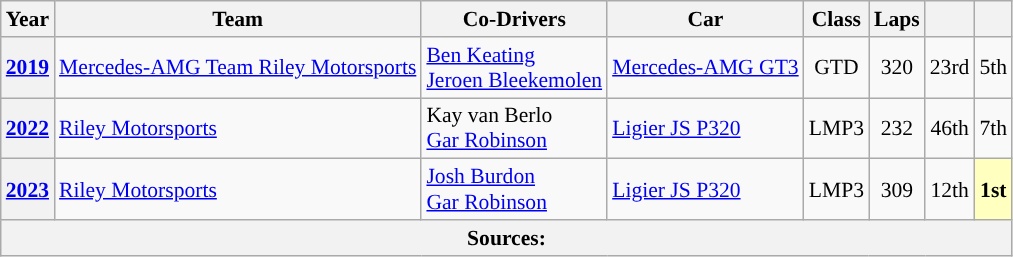<table class="wikitable" style="text-align:center; font-size:90%">
<tr>
<th>Year</th>
<th>Team</th>
<th>Co-Drivers</th>
<th>Car</th>
<th>Class</th>
<th>Laps</th>
<th></th>
<th></th>
</tr>
<tr>
<th><a href='#'>2019</a></th>
<td align="left"> <a href='#'>Mercedes-AMG Team Riley Motorsports</a></td>
<td align="left"> <a href='#'>Ben Keating</a><br> <a href='#'>Jeroen Bleekemolen</a></td>
<td align="left"><a href='#'>Mercedes-AMG GT3</a></td>
<td>GTD</td>
<td>320</td>
<td>23rd</td>
<td>5th</td>
</tr>
<tr>
<th><a href='#'>2022</a></th>
<td align="left"> <a href='#'>Riley Motorsports</a></td>
<td align="left"> Kay van Berlo<br> <a href='#'>Gar Robinson</a></td>
<td align="left"><a href='#'>Ligier JS P320</a></td>
<td>LMP3</td>
<td>232</td>
<td>46th</td>
<td>7th</td>
</tr>
<tr>
<th><a href='#'>2023</a></th>
<td align="left"> <a href='#'>Riley Motorsports</a></td>
<td align="left"> <a href='#'>Josh Burdon</a><br> <a href='#'>Gar Robinson</a></td>
<td align="left"><a href='#'>Ligier JS P320</a></td>
<td>LMP3</td>
<td>309</td>
<td>12th</td>
<td style="background:#FFFFBF;”"><strong>1st</strong></td>
</tr>
<tr>
<th colspan="8">Sources:</th>
</tr>
</table>
